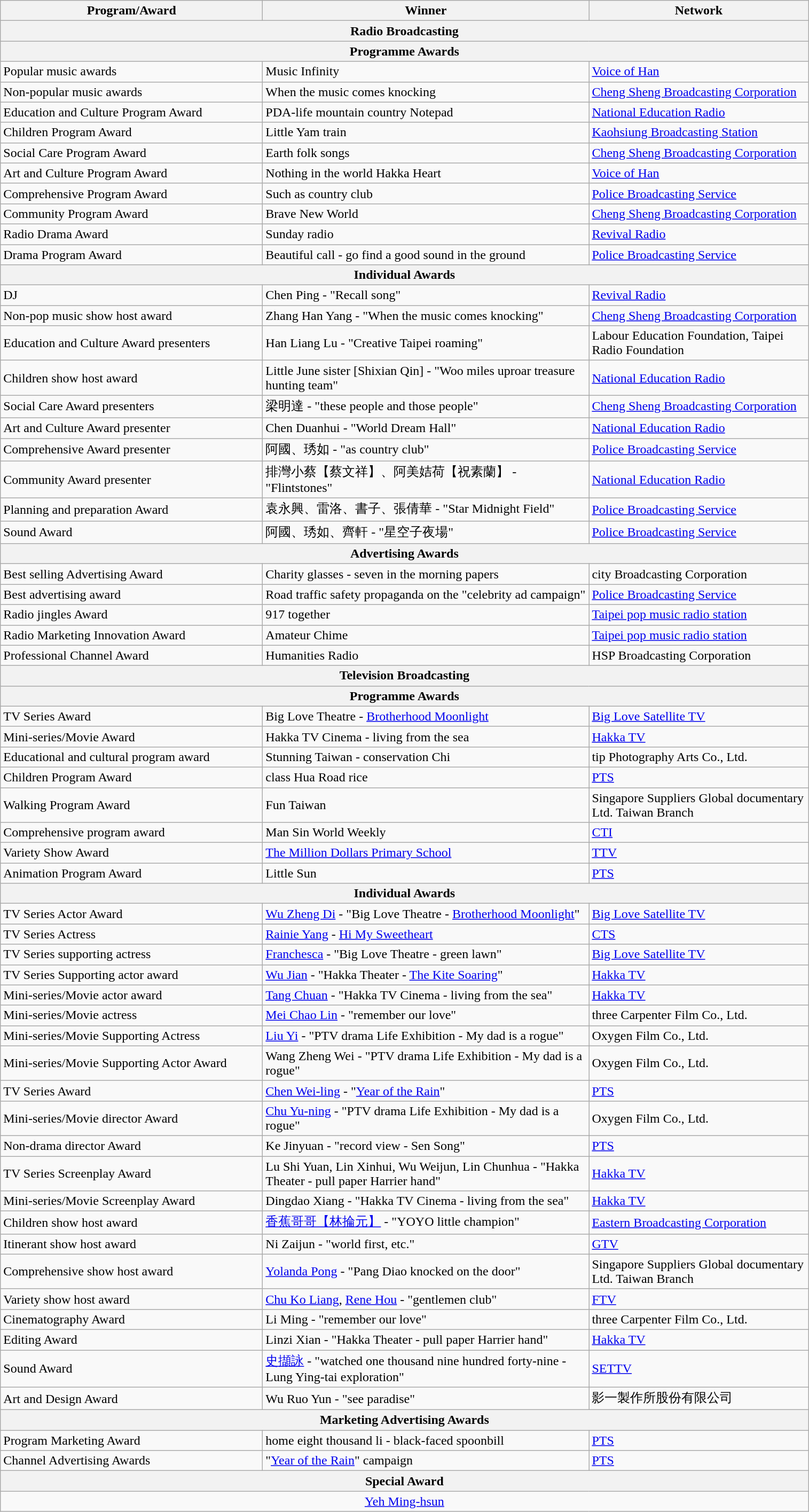<table class="wikitable">
<tr>
<th style="width:240pt;">Program/Award</th>
<th style="width:300pt;">Winner</th>
<th style="width:200pt;">Network</th>
</tr>
<tr>
<th colspan=3 style="text-align:center" style="background:#99CCFF;">Radio Broadcasting</th>
</tr>
<tr>
<th colspan=3 style="text-align:center" style="background:LightSteelBlue;">Programme Awards</th>
</tr>
<tr>
<td>Popular music awards</td>
<td>Music Infinity</td>
<td><a href='#'>Voice of Han</a></td>
</tr>
<tr>
<td>Non-popular music awards</td>
<td>When the music comes knocking</td>
<td><a href='#'>Cheng Sheng Broadcasting Corporation</a></td>
</tr>
<tr>
<td>Education and Culture Program Award</td>
<td>PDA-life mountain country Notepad</td>
<td><a href='#'>National Education Radio</a></td>
</tr>
<tr>
<td>Children Program Award</td>
<td>Little Yam train</td>
<td><a href='#'>Kaohsiung Broadcasting Station</a></td>
</tr>
<tr>
<td>Social Care Program Award</td>
<td>Earth folk songs</td>
<td><a href='#'>Cheng Sheng Broadcasting Corporation</a></td>
</tr>
<tr>
<td>Art and Culture Program Award</td>
<td>Nothing in the world Hakka Heart</td>
<td><a href='#'>Voice of Han</a></td>
</tr>
<tr>
<td>Comprehensive Program Award</td>
<td>Such as country club</td>
<td><a href='#'>Police Broadcasting Service</a></td>
</tr>
<tr>
<td>Community Program Award</td>
<td>Brave New World</td>
<td><a href='#'>Cheng Sheng Broadcasting Corporation</a></td>
</tr>
<tr>
<td>Radio Drama Award</td>
<td>Sunday radio</td>
<td><a href='#'>Revival Radio</a></td>
</tr>
<tr>
<td>Drama Program Award</td>
<td>Beautiful call - go find a good sound in the ground</td>
<td><a href='#'>Police Broadcasting Service</a></td>
</tr>
<tr>
<th colspan=3 style="text-align:center" style="background:LightSteelBlue;">Individual Awards</th>
</tr>
<tr>
<td>DJ</td>
<td>Chen Ping - "Recall song"</td>
<td><a href='#'>Revival Radio</a></td>
</tr>
<tr>
<td>Non-pop music show host award</td>
<td>Zhang Han Yang - "When the music comes knocking"</td>
<td><a href='#'>Cheng Sheng Broadcasting Corporation</a></td>
</tr>
<tr>
<td>Education and Culture Award presenters</td>
<td>Han Liang Lu - "Creative Taipei roaming"</td>
<td>Labour Education Foundation, Taipei Radio Foundation</td>
</tr>
<tr>
<td>Children show host award</td>
<td>Little June sister [Shixian Qin] - "Woo miles uproar treasure hunting team"</td>
<td><a href='#'>National Education Radio</a></td>
</tr>
<tr>
<td>Social Care Award presenters</td>
<td>梁明達 - "these people and those people"</td>
<td><a href='#'>Cheng Sheng Broadcasting Corporation</a></td>
</tr>
<tr>
<td>Art and Culture Award presenter</td>
<td>Chen Duanhui - "World Dream Hall"</td>
<td><a href='#'>National Education Radio</a></td>
</tr>
<tr>
<td>Comprehensive Award presenter</td>
<td>阿國、琇如 - "as country club"</td>
<td><a href='#'>Police Broadcasting Service</a></td>
</tr>
<tr>
<td>Community Award presenter</td>
<td>排灣小蔡【蔡文祥】、阿美姞荷【祝素蘭】 - "Flintstones"</td>
<td><a href='#'>National Education Radio</a></td>
</tr>
<tr>
<td>Planning and preparation Award</td>
<td>袁永興、雷洛、書子、張倩華 - "Star Midnight Field"</td>
<td><a href='#'>Police Broadcasting Service</a></td>
</tr>
<tr>
<td>Sound Award</td>
<td>阿國、琇如、齊軒 - "星空子夜場"</td>
<td><a href='#'>Police Broadcasting Service</a></td>
</tr>
<tr>
<th colspan=3 style="text-align:center" style="background:LightSteelBlue;">Advertising Awards</th>
</tr>
<tr>
<td>Best selling Advertising Award</td>
<td>Charity glasses - seven in the morning papers</td>
<td>city Broadcasting Corporation</td>
</tr>
<tr>
<td>Best advertising award</td>
<td>Road traffic safety propaganda on the "celebrity ad campaign"</td>
<td><a href='#'>Police Broadcasting Service</a></td>
</tr>
<tr>
<td>Radio jingles Award</td>
<td>917 together</td>
<td><a href='#'>Taipei pop music radio station</a></td>
</tr>
<tr>
<td>Radio Marketing Innovation Award</td>
<td>Amateur Chime</td>
<td><a href='#'>Taipei pop music radio station</a></td>
</tr>
<tr>
<td>Professional Channel Award</td>
<td>Humanities Radio</td>
<td>HSP Broadcasting Corporation</td>
</tr>
<tr>
<th colspan=3 style="text-align:center" style="background:#99CCFF;">Television Broadcasting</th>
</tr>
<tr>
<th colspan=3 style="text-align:center" style="background:LightSteelBlue;">Programme Awards</th>
</tr>
<tr>
<td>TV Series Award</td>
<td>Big Love Theatre - <a href='#'>Brotherhood Moonlight</a></td>
<td><a href='#'>Big Love Satellite TV</a></td>
</tr>
<tr>
<td>Mini-series/Movie Award</td>
<td>Hakka TV Cinema - living from the sea</td>
<td><a href='#'>Hakka TV</a></td>
</tr>
<tr>
<td>Educational and cultural program award</td>
<td>Stunning Taiwan - conservation Chi</td>
<td>tip Photography Arts Co., Ltd.</td>
</tr>
<tr>
<td>Children Program Award</td>
<td>class Hua Road rice</td>
<td><a href='#'>PTS</a></td>
</tr>
<tr>
<td>Walking Program Award</td>
<td>Fun Taiwan</td>
<td>Singapore Suppliers Global documentary Ltd. Taiwan Branch</td>
</tr>
<tr>
<td>Comprehensive program award</td>
<td>Man Sin World Weekly</td>
<td><a href='#'>CTI</a></td>
</tr>
<tr>
<td>Variety Show Award</td>
<td><a href='#'>The Million Dollars Primary School</a></td>
<td><a href='#'>TTV</a></td>
</tr>
<tr>
<td>Animation Program Award</td>
<td>Little Sun</td>
<td><a href='#'>PTS</a></td>
</tr>
<tr>
<th colspan=3 style="text-align:center" style="background:LightSteelBlue;">Individual Awards</th>
</tr>
<tr>
<td>TV Series Actor Award</td>
<td><a href='#'>Wu Zheng Di</a> - "Big Love Theatre - <a href='#'>Brotherhood Moonlight</a>"</td>
<td><a href='#'>Big Love Satellite TV</a></td>
</tr>
<tr>
<td>TV Series Actress</td>
<td><a href='#'>Rainie Yang</a> - <a href='#'>Hi My Sweetheart</a></td>
<td><a href='#'>CTS</a></td>
</tr>
<tr>
<td>TV Series supporting actress</td>
<td><a href='#'>Franchesca</a> - "Big Love Theatre - green lawn"</td>
<td><a href='#'>Big Love Satellite TV</a></td>
</tr>
<tr>
<td>TV Series Supporting actor award</td>
<td><a href='#'>Wu Jian</a> - "Hakka Theater - <a href='#'>The Kite Soaring</a>"</td>
<td><a href='#'>Hakka TV</a></td>
</tr>
<tr>
<td>Mini-series/Movie actor award</td>
<td><a href='#'>Tang Chuan</a> - "Hakka TV Cinema - living from the sea"</td>
<td><a href='#'>Hakka TV</a></td>
</tr>
<tr>
<td>Mini-series/Movie actress</td>
<td><a href='#'>Mei Chao Lin</a> - "remember our love"</td>
<td>three Carpenter Film Co., Ltd.</td>
</tr>
<tr>
<td>Mini-series/Movie Supporting Actress</td>
<td><a href='#'>Liu Yi</a> - "PTV drama Life Exhibition - My dad is a rogue"</td>
<td>Oxygen Film Co., Ltd.</td>
</tr>
<tr>
<td>Mini-series/Movie Supporting Actor Award</td>
<td>Wang Zheng Wei - "PTV drama Life Exhibition - My dad is a rogue"</td>
<td>Oxygen Film Co., Ltd.</td>
</tr>
<tr>
<td>TV Series Award</td>
<td><a href='#'>Chen Wei-ling</a> - "<a href='#'>Year of the Rain</a>"</td>
<td><a href='#'>PTS</a></td>
</tr>
<tr>
<td>Mini-series/Movie director Award</td>
<td><a href='#'>Chu Yu-ning</a> - "PTV drama Life Exhibition - My dad is a rogue"</td>
<td>Oxygen Film Co., Ltd.</td>
</tr>
<tr>
<td>Non-drama director Award</td>
<td>Ke Jinyuan - "record view - Sen Song"</td>
<td><a href='#'>PTS</a></td>
</tr>
<tr>
<td>TV Series Screenplay Award</td>
<td>Lu Shi Yuan, Lin Xinhui, Wu Weijun, Lin Chunhua - "Hakka Theater - pull paper Harrier hand"</td>
<td><a href='#'>Hakka TV</a></td>
</tr>
<tr>
<td>Mini-series/Movie Screenplay Award</td>
<td>Dingdao Xiang - "Hakka TV Cinema - living from the sea"</td>
<td><a href='#'>Hakka TV</a></td>
</tr>
<tr>
<td>Children show host award</td>
<td><a href='#'>香蕉哥哥【林掄元】</a> - "YOYO little champion"</td>
<td><a href='#'>Eastern Broadcasting Corporation</a></td>
</tr>
<tr>
<td>Itinerant show host award</td>
<td>Ni Zaijun - "world first, etc."</td>
<td><a href='#'>GTV</a></td>
</tr>
<tr>
<td>Comprehensive show host award</td>
<td><a href='#'>Yolanda Pong</a> - "Pang Diao knocked on the door"</td>
<td>Singapore Suppliers Global documentary Ltd. Taiwan Branch</td>
</tr>
<tr>
<td>Variety show host award</td>
<td><a href='#'>Chu Ko Liang</a>, <a href='#'>Rene Hou</a> - "gentlemen club"</td>
<td><a href='#'>FTV</a></td>
</tr>
<tr>
<td>Cinematography Award</td>
<td>Li Ming - "remember our love"</td>
<td>three Carpenter Film Co., Ltd.</td>
</tr>
<tr>
<td>Editing Award</td>
<td>Linzi Xian - "Hakka Theater - pull paper Harrier hand"</td>
<td><a href='#'>Hakka TV</a></td>
</tr>
<tr>
<td>Sound Award</td>
<td><a href='#'>史擷詠</a> - "watched one thousand nine hundred forty-nine - Lung Ying-tai exploration"</td>
<td><a href='#'>SETTV</a></td>
</tr>
<tr>
<td>Art and Design Award</td>
<td>Wu Ruo Yun - "see paradise"</td>
<td>影一製作所股份有限公司</td>
</tr>
<tr>
<th colspan=3 style="text-align:center" style="background:LightSteelBlue;">Marketing Advertising Awards</th>
</tr>
<tr>
<td>Program Marketing Award</td>
<td>home eight thousand li - black-faced spoonbill</td>
<td><a href='#'>PTS</a></td>
</tr>
<tr>
<td>Channel Advertising Awards</td>
<td>"<a href='#'>Year of the Rain</a>" campaign</td>
<td><a href='#'>PTS</a></td>
</tr>
<tr>
<th colspan=3 style="text-align:center" style="background:#99CCFF;">Special Award</th>
</tr>
<tr>
<td colspan=3 style="text-align:center"><a href='#'>Yeh Ming-hsun</a></td>
</tr>
</table>
